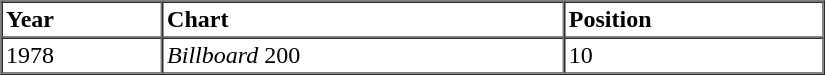<table border=1 cellspacing=0 cellpadding=2 width="550px">
<tr>
<th align="left">Year</th>
<th align="left">Chart</th>
<th align="left">Position</th>
</tr>
<tr>
<td align="left">1978</td>
<td align="left"><em>Billboard</em> 200</td>
<td align="left">10</td>
</tr>
</table>
